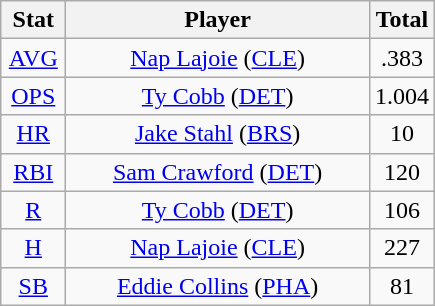<table class="wikitable" style="text-align:center;">
<tr>
<th style="width:15%;">Stat</th>
<th>Player</th>
<th style="width:15%;">Total</th>
</tr>
<tr>
<td><a href='#'>AVG</a></td>
<td><a href='#'>Nap Lajoie</a> (<a href='#'>CLE</a>)</td>
<td>.383</td>
</tr>
<tr>
<td><a href='#'>OPS</a></td>
<td><a href='#'>Ty Cobb</a> (<a href='#'>DET</a>)</td>
<td>1.004</td>
</tr>
<tr>
<td><a href='#'>HR</a></td>
<td><a href='#'>Jake Stahl</a> (<a href='#'>BRS</a>)</td>
<td>10</td>
</tr>
<tr>
<td><a href='#'>RBI</a></td>
<td><a href='#'>Sam Crawford</a> (<a href='#'>DET</a>)</td>
<td>120</td>
</tr>
<tr>
<td><a href='#'>R</a></td>
<td><a href='#'>Ty Cobb</a> (<a href='#'>DET</a>)</td>
<td>106</td>
</tr>
<tr>
<td><a href='#'>H</a></td>
<td><a href='#'>Nap Lajoie</a> (<a href='#'>CLE</a>)</td>
<td>227</td>
</tr>
<tr>
<td><a href='#'>SB</a></td>
<td><a href='#'>Eddie Collins</a> (<a href='#'>PHA</a>)</td>
<td>81</td>
</tr>
</table>
